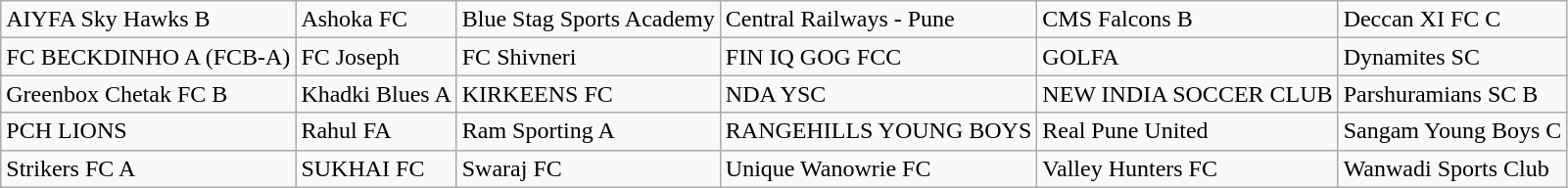<table class="wikitable">
<tr>
<td>AIYFA Sky Hawks B</td>
<td>Ashoka FC</td>
<td>Blue Stag Sports Academy</td>
<td>Central Railways - Pune</td>
<td>CMS Falcons B</td>
<td>Deccan XI FC C</td>
</tr>
<tr>
<td>FC BECKDINHO A (FCB-A)</td>
<td>FC Joseph</td>
<td>FC Shivneri</td>
<td>FIN IQ GOG FCC</td>
<td>GOLFA</td>
<td>Dynamites SC</td>
</tr>
<tr>
<td>Greenbox Chetak FC B</td>
<td>Khadki Blues A</td>
<td>KIRKEENS FC</td>
<td>NDA YSC</td>
<td>NEW INDIA SOCCER CLUB</td>
<td>Parshuramians SC B</td>
</tr>
<tr>
<td>PCH LIONS</td>
<td>Rahul FA</td>
<td>Ram Sporting A</td>
<td>RANGEHILLS YOUNG BOYS</td>
<td>Real Pune United</td>
<td>Sangam Young Boys C</td>
</tr>
<tr>
<td>Strikers FC A</td>
<td>SUKHAI FC</td>
<td>Swaraj FC</td>
<td>Unique Wanowrie FC</td>
<td>Valley Hunters FC</td>
<td>Wanwadi Sports Club</td>
</tr>
</table>
